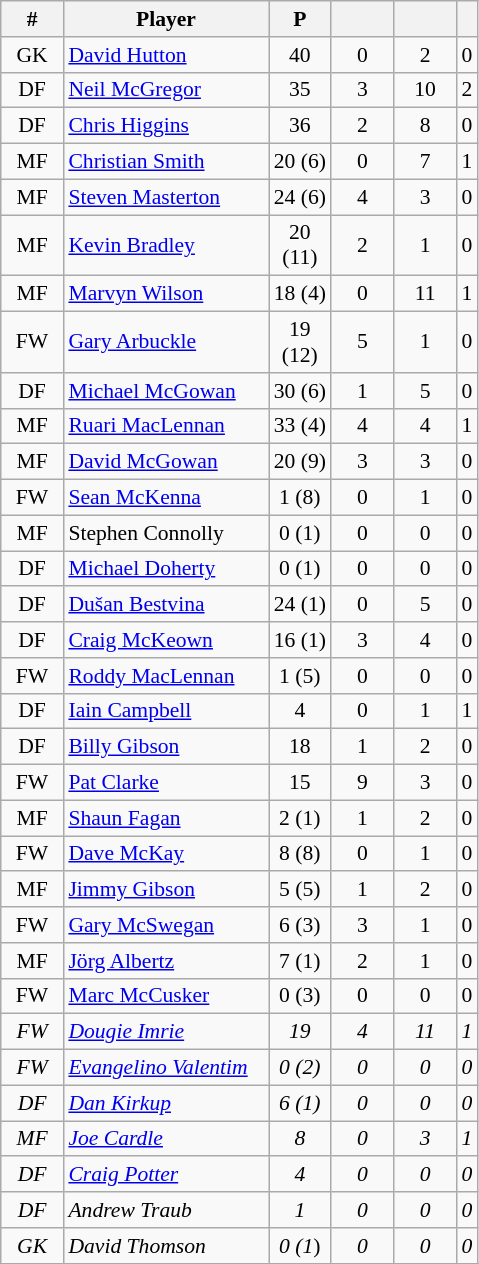<table class="wikitable sortable" style="font-size:90%; text-align:center">
<tr>
<th style="width:35px">#</th>
<th style="width:130px">Player</th>
<th style="width:35px">P</th>
<th style="width:35px"></th>
<th style="width:35px"></th>
<th style="width="35px"></th>
</tr>
<tr --->
<td>GK</td>
<td style="text-align:left"> <a href='#'>David Hutton</a></td>
<td>40</td>
<td>0</td>
<td>2</td>
<td>0</td>
</tr>
<tr --->
<td>DF</td>
<td style="text-align:left"> <a href='#'>Neil McGregor</a></td>
<td>35</td>
<td>3</td>
<td>10</td>
<td>2</td>
</tr>
<tr --->
<td>DF</td>
<td style="text-align:left"> <a href='#'>Chris Higgins</a></td>
<td>36</td>
<td>2</td>
<td>8</td>
<td>0</td>
</tr>
<tr --->
<td>MF</td>
<td style="text-align:left"> <a href='#'>Christian Smith</a></td>
<td>20 (6)</td>
<td>0</td>
<td>7</td>
<td>1</td>
</tr>
<tr --->
<td>MF</td>
<td style="text-align:left"> <a href='#'>Steven Masterton</a></td>
<td>24 (6)</td>
<td>4</td>
<td>3</td>
<td>0</td>
</tr>
<tr --->
<td>MF</td>
<td style="text-align:left"> <a href='#'>Kevin Bradley</a></td>
<td>20 (11)</td>
<td>2</td>
<td>1</td>
<td>0</td>
</tr>
<tr --->
<td>MF</td>
<td style="text-align:left"> <a href='#'>Marvyn Wilson</a></td>
<td>18 (4)</td>
<td>0</td>
<td>11</td>
<td>1</td>
</tr>
<tr --->
<td>FW</td>
<td style="text-align:left"> <a href='#'>Gary Arbuckle</a></td>
<td>19 (12)</td>
<td>5</td>
<td>1</td>
<td>0</td>
</tr>
<tr --->
<td>DF</td>
<td style="text-align:left"> <a href='#'>Michael McGowan</a></td>
<td>30 (6)</td>
<td>1</td>
<td>5</td>
<td>0</td>
</tr>
<tr --->
<td>MF</td>
<td style="text-align:left"> <a href='#'>Ruari MacLennan</a></td>
<td>33 (4)</td>
<td>4</td>
<td>4</td>
<td>1</td>
</tr>
<tr --->
<td>MF</td>
<td style="text-align:left"> <a href='#'>David McGowan</a></td>
<td>20 (9)</td>
<td>3</td>
<td>3</td>
<td>0</td>
</tr>
<tr --->
<td>FW</td>
<td style="text-align:left"> <a href='#'>Sean McKenna</a></td>
<td>1 (8)</td>
<td>0</td>
<td>1</td>
<td>0</td>
</tr>
<tr --->
<td>MF</td>
<td style="text-align:left"> Stephen Connolly</td>
<td>0 (1)</td>
<td>0</td>
<td>0</td>
<td>0</td>
</tr>
<tr --->
<td>DF</td>
<td style="text-align:left"> <a href='#'>Michael Doherty</a></td>
<td>0 (1)</td>
<td>0</td>
<td>0</td>
<td>0</td>
</tr>
<tr --->
<td>DF</td>
<td style="text-align:left"> <a href='#'>Dušan Bestvina</a></td>
<td>24 (1)</td>
<td>0</td>
<td>5</td>
<td>0</td>
</tr>
<tr --->
<td>DF</td>
<td style="text-align:left"> <a href='#'>Craig McKeown</a></td>
<td>16 (1)</td>
<td>3</td>
<td>4</td>
<td>0</td>
</tr>
<tr --->
<td>FW</td>
<td style="text-align:left"> <a href='#'>Roddy MacLennan</a></td>
<td>1 (5)</td>
<td>0</td>
<td>0</td>
<td>0</td>
</tr>
<tr --->
<td>DF</td>
<td style="text-align:left"> <a href='#'>Iain Campbell</a></td>
<td>4</td>
<td>0</td>
<td>1</td>
<td>1</td>
</tr>
<tr --->
<td>DF</td>
<td style="text-align:left"> <a href='#'>Billy Gibson</a></td>
<td>18</td>
<td>1</td>
<td>2</td>
<td>0</td>
</tr>
<tr --->
<td>FW</td>
<td style="text-align:left"> <a href='#'>Pat Clarke</a></td>
<td>15</td>
<td>9</td>
<td>3</td>
<td>0</td>
</tr>
<tr --->
<td>MF</td>
<td style="text-align:left"> <a href='#'>Shaun Fagan</a></td>
<td>2 (1)</td>
<td>1</td>
<td>2</td>
<td>0</td>
</tr>
<tr --->
<td>FW</td>
<td style="text-align:left"> <a href='#'>Dave McKay</a></td>
<td>8 (8)</td>
<td>0</td>
<td>1</td>
<td>0</td>
</tr>
<tr --->
<td>MF</td>
<td style="text-align:left"> <a href='#'>Jimmy Gibson</a></td>
<td>5 (5)</td>
<td>1</td>
<td>2</td>
<td>0</td>
</tr>
<tr --->
<td>FW</td>
<td style="text-align:left"> <a href='#'>Gary McSwegan</a></td>
<td>6 (3)</td>
<td>3</td>
<td>1</td>
<td>0</td>
</tr>
<tr --->
<td>MF</td>
<td style="text-align:left"> <a href='#'>Jörg Albertz</a></td>
<td>7 (1)</td>
<td>2</td>
<td>1</td>
<td>0</td>
</tr>
<tr --->
<td>FW</td>
<td style="text-align:left"> <a href='#'>Marc McCusker</a></td>
<td>0 (3)</td>
<td>0</td>
<td>0</td>
<td>0</td>
</tr>
<tr --->
<td><em>FW</em></td>
<td style="text-align:left"> <em><a href='#'>Dougie Imrie</a></em></td>
<td><em>19</em></td>
<td><em>4</em></td>
<td><em>11</em></td>
<td><em>1</em></td>
</tr>
<tr --->
<td><em>FW</em></td>
<td style="text-align:left"> <em><a href='#'>Evangelino Valentim</a></em></td>
<td><em>0 (2)</em></td>
<td><em>0</em></td>
<td><em>0</em></td>
<td><em>0</em></td>
</tr>
<tr --->
<td><em>DF</em></td>
<td style="text-align:left"> <em><a href='#'>Dan Kirkup</a></em></td>
<td><em>6 (1)</em></td>
<td><em>0</em></td>
<td><em>0</em></td>
<td><em>0</em></td>
</tr>
<tr --->
<td><em>MF</em></td>
<td style="text-align:left"> <em><a href='#'>Joe Cardle</a></em></td>
<td><em>8</em></td>
<td><em>0</em></td>
<td><em>3</em></td>
<td><em>1</em></td>
</tr>
<tr --->
<td><em>DF</em></td>
<td style="text-align:left"> <em><a href='#'>Craig Potter</a></em></td>
<td><em>4</em></td>
<td><em>0</em></td>
<td><em>0</em></td>
<td><em>0</em></td>
</tr>
<tr --->
<td><em>DF</em></td>
<td style="text-align:left"> <em>Andrew Traub</em></td>
<td><em>1</em></td>
<td><em>0</em></td>
<td><em>0</em></td>
<td><em>0</em></td>
</tr>
<tr --->
<td><em>GK</em></td>
<td style="text-align:left"> <em>David Thomson</em></td>
<td><em>0 (1</em>)</td>
<td><em>0</em></td>
<td><em>0</em></td>
<td><em>0</em></td>
</tr>
<tr --->
</tr>
</table>
